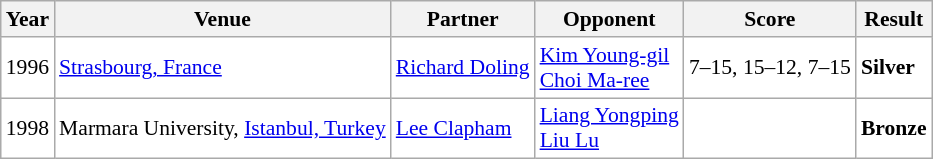<table class="sortable wikitable" style="font-size: 90%;">
<tr>
<th>Year</th>
<th>Venue</th>
<th>Partner</th>
<th>Opponent</th>
<th>Score</th>
<th>Result</th>
</tr>
<tr style="background:white">
<td align="center">1996</td>
<td align="left"><a href='#'>Strasbourg, France</a></td>
<td align="left"> <a href='#'>Richard Doling</a></td>
<td align="left"> <a href='#'>Kim Young-gil</a> <br>  <a href='#'>Choi Ma-ree</a></td>
<td align="left">7–15, 15–12, 7–15</td>
<td style="text-align:left; background:white"> <strong>Silver</strong></td>
</tr>
<tr style="background:white">
<td align="center">1998</td>
<td align="left">Marmara University, <a href='#'>Istanbul, Turkey</a></td>
<td align="left"> <a href='#'>Lee Clapham</a></td>
<td align="left"> <a href='#'>Liang Yongping</a> <br>  <a href='#'>Liu Lu</a></td>
<td align="left"></td>
<td style="text-align:left; background:white"> <strong>Bronze</strong></td>
</tr>
</table>
